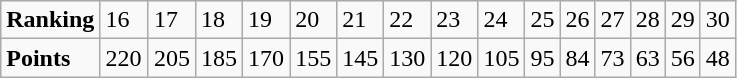<table class="wikitable">
<tr>
<td><strong>Ranking</strong></td>
<td width=25>16</td>
<td width=15>17</td>
<td width=15>18</td>
<td width=15>19</td>
<td width=15>20</td>
<td width=15>21</td>
<td width=15>22</td>
<td width=15>23</td>
<td width=15>24</td>
<td width=15>25</td>
<td width=15>26</td>
<td width=15>27</td>
<td width=15>28</td>
<td width=15>29</td>
<td width=15>30</td>
</tr>
<tr>
<td><strong>Points</strong></td>
<td>220</td>
<td>205</td>
<td>185</td>
<td>170</td>
<td>155</td>
<td>145</td>
<td>130</td>
<td>120</td>
<td>105</td>
<td>95</td>
<td>84</td>
<td>73</td>
<td>63</td>
<td>56</td>
<td>48</td>
</tr>
</table>
